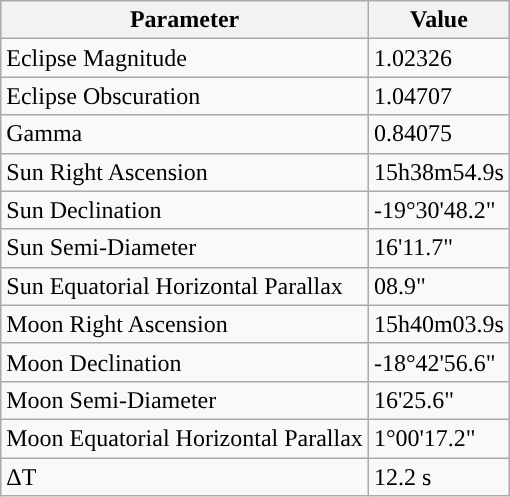<table class="wikitable">
<tr>
<th>Parameter</th>
<th>Value</th>
</tr>
<tr>
<td>Eclipse Magnitude</td>
<td>1.02326</td>
</tr>
<tr>
<td>Eclipse Obscuration</td>
<td>1.04707</td>
</tr>
<tr>
<td>Gamma</td>
<td>0.84075</td>
</tr>
<tr>
<td>Sun Right Ascension</td>
<td>15h38m54.9s</td>
</tr>
<tr>
<td>Sun Declination</td>
<td>-19°30'48.2"</td>
</tr>
<tr>
<td>Sun Semi-Diameter</td>
<td>16'11.7"</td>
</tr>
<tr>
<td>Sun Equatorial Horizontal Parallax</td>
<td>08.9"</td>
</tr>
<tr>
<td>Moon Right Ascension</td>
<td>15h40m03.9s</td>
</tr>
<tr>
<td>Moon Declination</td>
<td>-18°42'56.6"</td>
</tr>
<tr>
<td>Moon Semi-Diameter</td>
<td>16'25.6"</td>
</tr>
<tr>
<td>Moon Equatorial Horizontal Parallax</td>
<td>1°00'17.2"</td>
</tr>
<tr>
<td>ΔT</td>
<td>12.2 s</td>
</tr>
</table>
